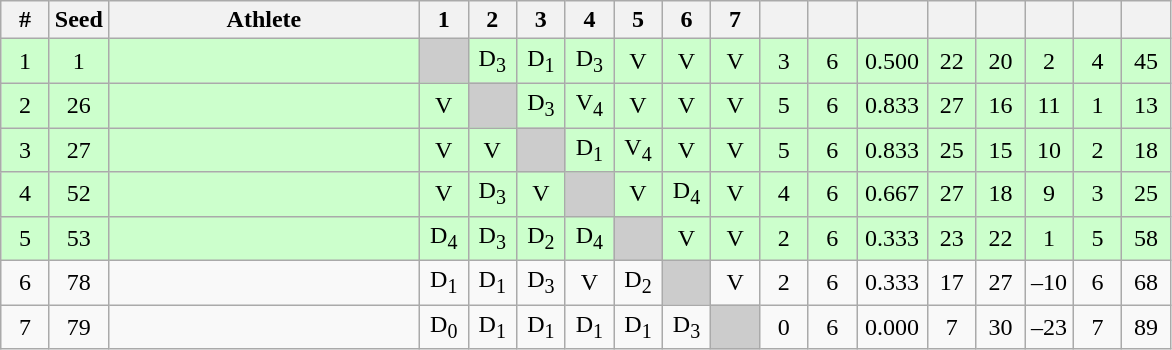<table class="wikitable" style="text-align:center">
<tr>
<th width="25">#</th>
<th width="25">Seed</th>
<th width="200">Athlete</th>
<th width="25">1</th>
<th width="25">2</th>
<th width="25">3</th>
<th width="25">4</th>
<th width="25">5</th>
<th width="25">6</th>
<th width="25">7</th>
<th width="25"></th>
<th width="25"></th>
<th width="40"></th>
<th width="25"></th>
<th width="25"></th>
<th width="25"></th>
<th width="25"></th>
<th width="25"></th>
</tr>
<tr bgcolor="#ccffcc">
<td>1</td>
<td>1</td>
<td align=left></td>
<td bgcolor="#cccccc"></td>
<td>D<sub>3</sub></td>
<td>D<sub>1</sub></td>
<td>D<sub>3</sub></td>
<td>V</td>
<td>V</td>
<td>V</td>
<td>3</td>
<td>6</td>
<td>0.500</td>
<td>22</td>
<td>20</td>
<td>2</td>
<td>4</td>
<td>45</td>
</tr>
<tr bgcolor="#ccffcc">
<td>2</td>
<td>26</td>
<td align=left></td>
<td>V</td>
<td bgcolor="#cccccc"></td>
<td>D<sub>3</sub></td>
<td>V<sub>4</sub></td>
<td>V</td>
<td>V</td>
<td>V</td>
<td>5</td>
<td>6</td>
<td>0.833</td>
<td>27</td>
<td>16</td>
<td>11</td>
<td>1</td>
<td>13</td>
</tr>
<tr bgcolor="#ccffcc">
<td>3</td>
<td>27</td>
<td align=left></td>
<td>V</td>
<td>V</td>
<td bgcolor="#cccccc"></td>
<td>D<sub>1</sub></td>
<td>V<sub>4</sub></td>
<td>V</td>
<td>V</td>
<td>5</td>
<td>6</td>
<td>0.833</td>
<td>25</td>
<td>15</td>
<td>10</td>
<td>2</td>
<td>18</td>
</tr>
<tr bgcolor="#ccffcc">
<td>4</td>
<td>52</td>
<td align=left></td>
<td>V</td>
<td>D<sub>3</sub></td>
<td>V</td>
<td bgcolor="#cccccc"></td>
<td>V</td>
<td>D<sub>4</sub></td>
<td>V</td>
<td>4</td>
<td>6</td>
<td>0.667</td>
<td>27</td>
<td>18</td>
<td>9</td>
<td>3</td>
<td>25</td>
</tr>
<tr bgcolor="#ccffcc">
<td>5</td>
<td>53</td>
<td align=left></td>
<td>D<sub>4</sub></td>
<td>D<sub>3</sub></td>
<td>D<sub>2</sub></td>
<td>D<sub>4</sub></td>
<td bgcolor="#cccccc"></td>
<td>V</td>
<td>V</td>
<td>2</td>
<td>6</td>
<td>0.333</td>
<td>23</td>
<td>22</td>
<td>1</td>
<td>5</td>
<td>58</td>
</tr>
<tr>
<td>6</td>
<td>78</td>
<td align=left></td>
<td>D<sub>1</sub></td>
<td>D<sub>1</sub></td>
<td>D<sub>3</sub></td>
<td>V</td>
<td>D<sub>2</sub></td>
<td bgcolor="#cccccc"></td>
<td>V</td>
<td>2</td>
<td>6</td>
<td>0.333</td>
<td>17</td>
<td>27</td>
<td>–10</td>
<td>6</td>
<td>68</td>
</tr>
<tr>
<td>7</td>
<td>79</td>
<td align=left></td>
<td>D<sub>0</sub></td>
<td>D<sub>1</sub></td>
<td>D<sub>1</sub></td>
<td>D<sub>1</sub></td>
<td>D<sub>1</sub></td>
<td>D<sub>3</sub></td>
<td bgcolor="#cccccc"></td>
<td>0</td>
<td>6</td>
<td>0.000</td>
<td>7</td>
<td>30</td>
<td>–23</td>
<td>7</td>
<td>89</td>
</tr>
</table>
